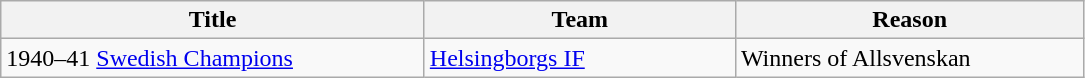<table class="wikitable" style="text-align: left;">
<tr>
<th style="width: 275px;">Title</th>
<th style="width: 200px;">Team</th>
<th style="width: 225px;">Reason</th>
</tr>
<tr>
<td>1940–41 <a href='#'>Swedish Champions</a></td>
<td><a href='#'>Helsingborgs IF</a></td>
<td>Winners of Allsvenskan</td>
</tr>
</table>
